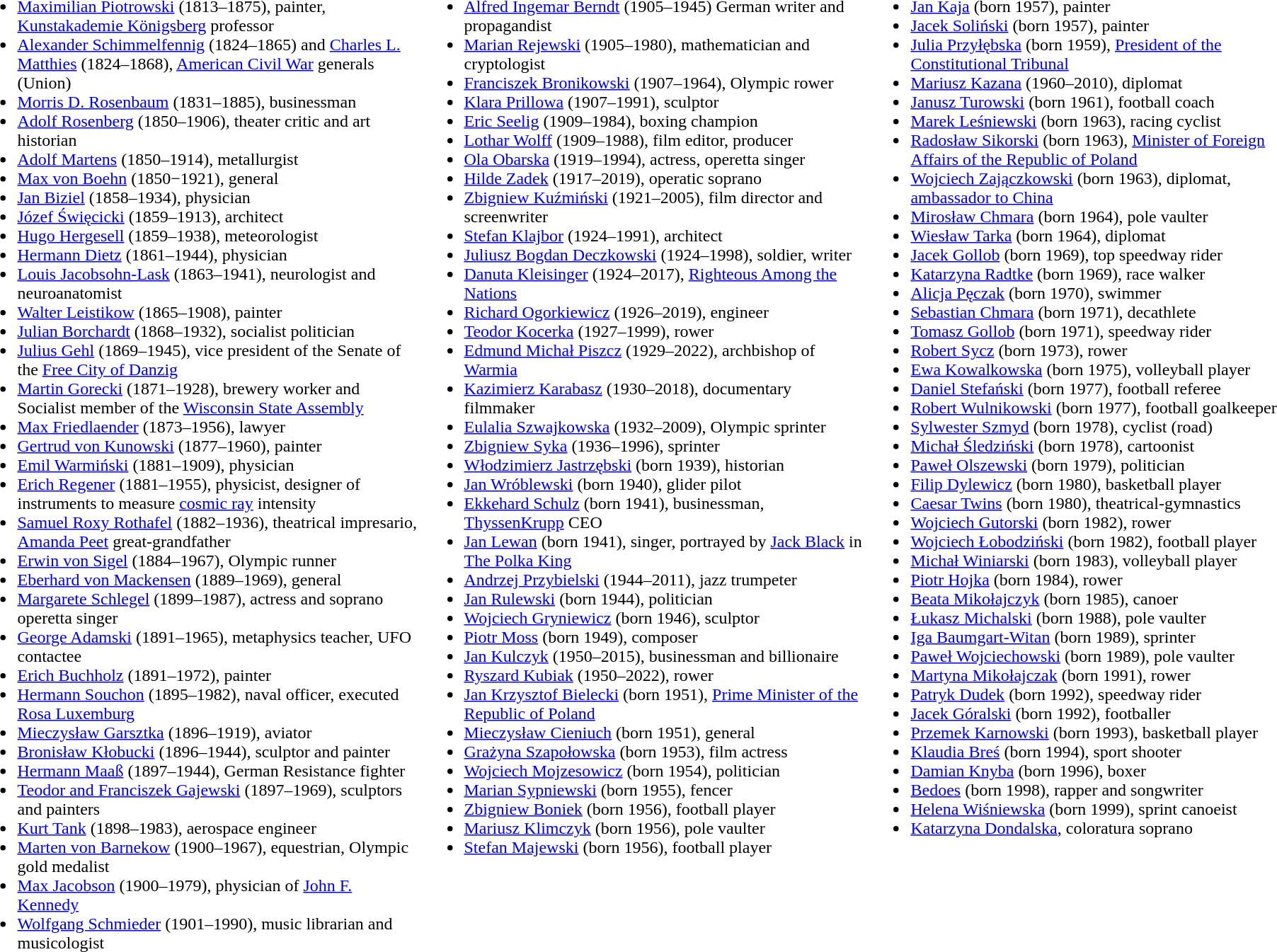<table>
<tr>
<td style = "vertical-align:top; width:33%;"><br><ul><li><a href='#'>Maximilian Piotrowski</a> (1813–1875), painter, <a href='#'>Kunstakademie Königsberg</a> professor</li><li><a href='#'>Alexander Schimmelfennig</a> (1824–1865) and <a href='#'>Charles L. Matthies</a> (1824–1868), <a href='#'>American Civil War</a> generals (Union)</li><li><a href='#'>Morris D. Rosenbaum</a> (1831–1885), businessman</li><li><a href='#'>Adolf Rosenberg</a> (1850–1906), theater critic and art historian</li><li><a href='#'>Adolf Martens</a> (1850–1914), metallurgist</li><li><a href='#'>Max von Boehn</a> (1850−1921), general</li><li><a href='#'>Jan Biziel</a> (1858–1934), physician</li><li><a href='#'>Józef Święcicki</a> (1859–1913), architect</li><li><a href='#'>Hugo Hergesell</a> (1859–1938), meteorologist</li><li><a href='#'>Hermann Dietz</a> (1861–1944), physician</li><li><a href='#'>Louis Jacobsohn-Lask</a> (1863–1941), neurologist and neuroanatomist</li><li><a href='#'>Walter Leistikow</a> (1865–1908), painter</li><li><a href='#'>Julian Borchardt</a> (1868–1932), socialist politician</li><li><a href='#'>Julius Gehl</a> (1869–1945), vice president of the Senate of the <a href='#'>Free City of Danzig</a></li><li><a href='#'>Martin Gorecki</a> (1871–1928), brewery worker and Socialist member of the <a href='#'>Wisconsin State Assembly</a></li><li><a href='#'>Max Friedlaender</a> (1873–1956), lawyer</li><li><a href='#'>Gertrud von Kunowski</a> (1877–1960), painter</li><li><a href='#'>Emil Warmiński</a> (1881–1909), physician</li><li><a href='#'>Erich Regener</a> (1881–1955), physicist, designer of instruments to measure <a href='#'>cosmic ray</a> intensity</li><li><a href='#'>Samuel Roxy Rothafel</a> (1882–1936), theatrical impresario, <a href='#'>Amanda Peet</a> great-grandfather</li><li><a href='#'>Erwin von Sigel</a> (1884–1967), Olympic runner</li><li><a href='#'>Eberhard von Mackensen</a> (1889–1969), general</li><li><a href='#'>Margarete Schlegel</a> (1899–1987), actress and soprano operetta singer</li><li><a href='#'>George Adamski</a> (1891–1965), metaphysics teacher, UFO contactee</li><li><a href='#'>Erich Buchholz</a> (1891–1972), painter</li><li><a href='#'>Hermann Souchon</a> (1895–1982), naval officer, executed <a href='#'>Rosa Luxemburg</a></li><li><a href='#'>Mieczysław Garsztka</a> (1896–1919), aviator</li><li><a href='#'>Bronisław Kłobucki</a> (1896–1944), sculptor and painter</li><li><a href='#'>Hermann Maaß</a> (1897–1944), German Resistance fighter</li><li><a href='#'>Teodor and Franciszek Gajewski</a> (1897–1969), sculptors and painters</li><li><a href='#'>Kurt Tank</a> (1898–1983), aerospace engineer</li><li><a href='#'>Marten von Barnekow</a> (1900–1967), equestrian, Olympic gold medalist</li><li><a href='#'>Max Jacobson</a> (1900–1979), physician of <a href='#'>John F. Kennedy</a></li><li><a href='#'>Wolfgang Schmieder</a> (1901–1990), music librarian and musicologist</li></ul></td>
<td style = "vertical-align:top; width:33%;"><br><ul><li><a href='#'>Alfred Ingemar Berndt</a> (1905–1945) German writer and propagandist</li><li><a href='#'>Marian Rejewski</a> (1905–1980), mathematician and cryptologist</li><li><a href='#'>Franciszek Bronikowski</a> (1907–1964), Olympic rower</li><li><a href='#'>Klara Prillowa</a> (1907–1991), sculptor</li><li><a href='#'>Eric Seelig</a> (1909–1984), boxing champion</li><li><a href='#'>Lothar Wolff</a> (1909–1988), film editor, producer</li><li><a href='#'>Ola Obarska</a> (1919–1994), actress, operetta singer</li><li><a href='#'>Hilde Zadek</a> (1917–2019), operatic soprano</li><li><a href='#'>Zbigniew Kuźmiński</a> (1921–2005), film director and screenwriter</li><li><a href='#'>Stefan Klajbor</a> (1924–1991), architect</li><li><a href='#'>Juliusz Bogdan Deczkowski</a> (1924–1998), soldier, writer</li><li><a href='#'>Danuta Kleisinger</a> (1924–2017), <a href='#'>Righteous Among the Nations</a></li><li><a href='#'>Richard Ogorkiewicz</a> (1926–2019), engineer</li><li><a href='#'>Teodor Kocerka</a> (1927–1999), rower</li><li><a href='#'>Edmund Michał Piszcz</a> (1929–2022), archbishop of <a href='#'>Warmia</a></li><li><a href='#'>Kazimierz Karabasz</a> (1930–2018), documentary filmmaker</li><li><a href='#'>Eulalia Szwajkowska</a> (1932–2009), Olympic sprinter</li><li><a href='#'>Zbigniew Syka</a> (1936–1996), sprinter</li><li><a href='#'>Włodzimierz Jastrzębski</a> (born 1939), historian</li><li><a href='#'>Jan Wróblewski</a> (born 1940), glider pilot</li><li><a href='#'>Ekkehard Schulz</a> (born 1941), businessman, <a href='#'>ThyssenKrupp</a> CEO</li><li><a href='#'>Jan Lewan</a> (born 1941), singer, portrayed by <a href='#'>Jack Black</a> in <a href='#'>The Polka King</a></li><li><a href='#'>Andrzej Przybielski</a> (1944–2011), jazz trumpeter</li><li><a href='#'>Jan Rulewski</a> (born 1944), politician</li><li><a href='#'>Wojciech Gryniewicz</a> (born 1946), sculptor</li><li><a href='#'>Piotr Moss</a> (born 1949), composer</li><li><a href='#'>Jan Kulczyk</a> (1950–2015), businessman and billionaire</li><li><a href='#'>Ryszard Kubiak</a> (1950–2022), rower</li><li><a href='#'>Jan Krzysztof Bielecki</a> (born 1951), <a href='#'>Prime Minister of the Republic of Poland</a></li><li><a href='#'>Mieczysław Cieniuch</a> (born 1951), general</li><li><a href='#'>Grażyna Szapołowska</a> (born 1953), film actress</li><li><a href='#'>Wojciech Mojzesowicz</a> (born 1954), politician</li><li><a href='#'>Marian Sypniewski</a> (born 1955), fencer</li><li><a href='#'>Zbigniew Boniek</a> (born 1956), football player</li><li><a href='#'>Mariusz Klimczyk</a> (born 1956), pole vaulter</li><li><a href='#'>Stefan Majewski</a> (born 1956), football player</li></ul></td>
<td style = "vertical-align:top; width:33%;"><br><ul><li><a href='#'>Jan Kaja</a> (born 1957), painter</li><li><a href='#'>Jacek Soliński</a> (born 1957), painter</li><li><a href='#'>Julia Przyłębska</a> (born 1959), <a href='#'>President of the Constitutional Tribunal</a></li><li><a href='#'>Mariusz Kazana</a> (1960–2010), diplomat</li><li><a href='#'>Janusz Turowski</a> (born 1961), football coach</li><li><a href='#'>Marek Leśniewski</a> (born 1963), racing cyclist</li><li><a href='#'>Radosław Sikorski</a> (born 1963), <a href='#'>Minister of Foreign Affairs of the Republic of Poland</a></li><li><a href='#'>Wojciech Zajączkowski</a> (born 1963), diplomat, <a href='#'>ambassador to China</a></li><li><a href='#'>Mirosław Chmara</a> (born 1964), pole vaulter</li><li><a href='#'>Wiesław Tarka</a> (born 1964), diplomat</li><li><a href='#'>Jacek Gollob</a> (born 1969), top speedway rider</li><li><a href='#'>Katarzyna Radtke</a> (born 1969), race walker</li><li><a href='#'>Alicja Pęczak</a> (born 1970), swimmer</li><li><a href='#'>Sebastian Chmara</a> (born 1971), decathlete</li><li><a href='#'>Tomasz Gollob</a> (born 1971), speedway rider</li><li><a href='#'>Robert Sycz</a> (born 1973), rower</li><li><a href='#'>Ewa Kowalkowska</a> (born 1975), volleyball player</li><li><a href='#'>Daniel Stefański</a> (born 1977), football referee</li><li><a href='#'>Robert Wulnikowski</a> (born 1977), football goalkeeper</li><li><a href='#'>Sylwester Szmyd</a> (born 1978), cyclist (road)</li><li><a href='#'>Michał Śledziński</a> (born 1978), cartoonist</li><li><a href='#'>Paweł Olszewski</a> (born 1979), politician</li><li><a href='#'>Filip Dylewicz</a> (born 1980), basketball player</li><li><a href='#'>Caesar Twins</a> (born 1980), theatrical-gymnastics</li><li><a href='#'>Wojciech Gutorski</a> (born 1982), rower</li><li><a href='#'>Wojciech Łobodziński</a> (born 1982), football player</li><li><a href='#'>Michał Winiarski</a> (born 1983), volleyball player</li><li><a href='#'>Piotr Hojka</a> (born 1984), rower</li><li><a href='#'>Beata Mikołajczyk</a> (born 1985), canoer</li><li><a href='#'>Łukasz Michalski</a> (born 1988), pole vaulter</li><li><a href='#'>Iga Baumgart-Witan</a> (born 1989), sprinter</li><li><a href='#'>Paweł Wojciechowski</a> (born 1989), pole vaulter</li><li><a href='#'>Martyna Mikołajczak</a> (born 1991), rower</li><li><a href='#'>Patryk Dudek</a> (born 1992), speedway rider</li><li><a href='#'>Jacek Góralski</a> (born 1992), footballer</li><li><a href='#'>Przemek Karnowski</a> (born 1993), basketball player</li><li><a href='#'>Klaudia Breś</a> (born 1994), sport shooter</li><li><a href='#'>Damian Knyba</a> (born 1996), boxer</li><li><a href='#'>Bedoes</a> (born 1998), rapper and songwriter</li><li><a href='#'>Helena Wiśniewska</a> (born 1999), sprint canoeist</li><li><a href='#'>Katarzyna Dondalska</a>, coloratura soprano</li></ul></td>
</tr>
</table>
